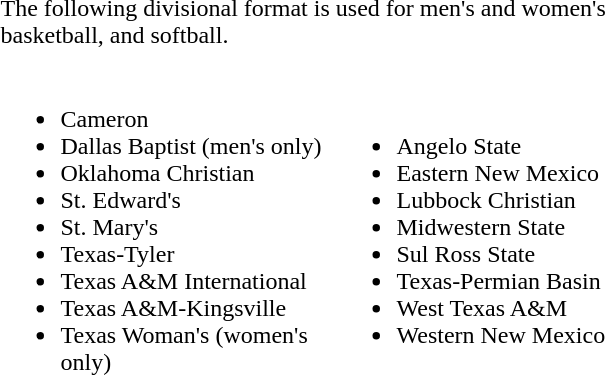<table width=450 style="float:right">
<tr>
<td colspan=2>The following divisional format is used for men's and women's basketball, and softball.</td>
</tr>
<tr>
<td width=50%><br><ul><li>Cameron</li><li>Dallas Baptist (men's only)</li><li>Oklahoma Christian</li><li>St. Edward's</li><li>St. Mary's</li><li>Texas-Tyler</li><li>Texas A&M International</li><li>Texas A&M-Kingsville</li><li>Texas Woman's (women's only)</li></ul></td>
<td width=50%><br><ul><li>Angelo State</li><li>Eastern New Mexico</li><li>Lubbock Christian</li><li>Midwestern State</li><li>Sul Ross State</li><li>Texas-Permian Basin</li><li>West Texas A&M</li><li>Western New Mexico</li></ul></td>
</tr>
</table>
